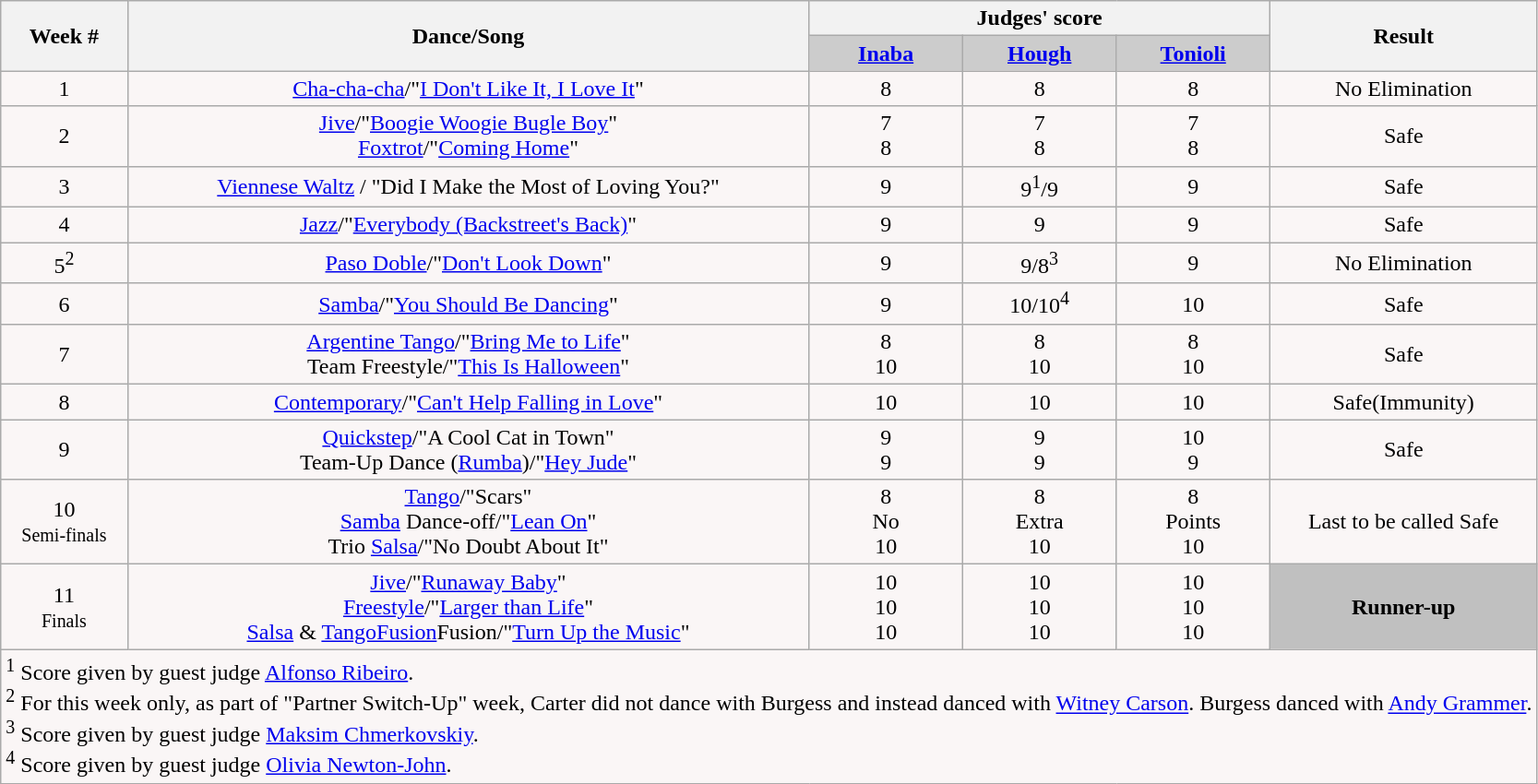<table class="wikitable collapsible collapsed">
<tr style="text-align: center; ;">
<th rowspan="2">Week #</th>
<th rowspan="2">Dance/Song</th>
<th colspan="3">Judges' score</th>
<th rowspan="2">Result</th>
</tr>
<tr style="text-align: center; background:#ccc;">
<td style="width:10%; "><strong><a href='#'>Inaba</a></strong></td>
<td style="width:10%; "><strong><a href='#'>Hough</a></strong></td>
<td style="width:10%; "><strong><a href='#'>Tonioli</a></strong></td>
</tr>
<tr>
<td style="text-align:center; background:#faf6f6;">1</td>
<td style="text-align:center; background:#faf6f6;"><a href='#'>Cha-cha-cha</a>/"<a href='#'>I Don't Like It, I Love It</a>"</td>
<td style="text-align:center; background:#faf6f6;">8</td>
<td style="text-align:center; background:#faf6f6;">8</td>
<td style="text-align:center; background:#faf6f6;">8</td>
<td style="text-align:center; background:#faf6f6;">No Elimination</td>
</tr>
<tr>
<td style="text-align:center; background:#faf6f6;">2</td>
<td style="text-align:center; background:#faf6f6;"><a href='#'>Jive</a>/"<a href='#'>Boogie Woogie Bugle Boy</a>"<br><a href='#'>Foxtrot</a>/"<a href='#'>Coming Home</a>"</td>
<td style="text-align:center; background:#faf6f6;">7<br>8</td>
<td style="text-align:center; background:#faf6f6;">7<br>8</td>
<td style="text-align:center; background:#faf6f6;">7<br>8</td>
<td style="text-align:center; background:#faf6f6;">Safe</td>
</tr>
<tr style="text-align:center; background:#faf6f6;">
<td>3</td>
<td><a href='#'>Viennese Waltz</a> / "Did I Make the Most of Loving You?"</td>
<td>9</td>
<td>9<sup>1</sup>/9</td>
<td>9</td>
<td>Safe</td>
</tr>
<tr>
<td style="text-align:center; background:#faf6f6;">4</td>
<td style="text-align:center; background:#faf6f6;"><a href='#'>Jazz</a>/"<a href='#'>Everybody (Backstreet's Back)</a>"</td>
<td style="text-align:center; background:#faf6f6;">9</td>
<td style="text-align:center; background:#faf6f6;">9</td>
<td style="text-align:center; background:#faf6f6;">9</td>
<td style="text-align:center; background:#faf6f6;">Safe</td>
</tr>
<tr>
<td style="text-align:center; background:#faf6f6;">5<sup>2</sup></td>
<td style="text-align:center; background:#faf6f6;"><a href='#'>Paso Doble</a>/"<a href='#'>Don't Look Down</a>"</td>
<td style="text-align:center; background:#faf6f6;">9</td>
<td style="text-align:center; background:#faf6f6;">9/8<sup>3</sup></td>
<td style="text-align:center; background:#faf6f6;">9</td>
<td style="text-align:center; background:#faf6f6;">No Elimination</td>
</tr>
<tr>
<td style="text-align:center; background:#faf6f6;">6</td>
<td style="text-align:center; background:#faf6f6;"><a href='#'>Samba</a>/"<a href='#'>You Should Be Dancing</a>"</td>
<td style="text-align:center; background:#faf6f6;">9</td>
<td style="text-align:center; background:#faf6f6;">10/10<sup>4</sup></td>
<td style="text-align:center; background:#faf6f6;">10</td>
<td style="text-align:center; background:#faf6f6;">Safe</td>
</tr>
<tr style="text-align:center; background:#faf6f6;">
<td>7</td>
<td><a href='#'>Argentine Tango</a>/"<a href='#'>Bring Me to Life</a>"<br>Team Freestyle/"<a href='#'>This Is Halloween</a>"</td>
<td>8<br>10</td>
<td>8<br>10</td>
<td>8<br>10</td>
<td>Safe</td>
</tr>
<tr>
<td style="text-align:center; background:#faf6f6;">8</td>
<td style="text-align:center; background:#faf6f6;"><a href='#'>Contemporary</a>/"<a href='#'>Can't Help Falling in Love</a>"</td>
<td style="text-align:center; background:#faf6f6;">10</td>
<td style="text-align:center; background:#faf6f6;">10</td>
<td style="text-align:center; background:#faf6f6;">10</td>
<td style="text-align:center; background:#faf6f6;">Safe(Immunity)</td>
</tr>
<tr>
<td style="text-align:center; background:#faf6f6;">9</td>
<td style="text-align:center; background:#faf6f6;"><a href='#'>Quickstep</a>/"A Cool Cat in Town"<br>Team-Up Dance (<a href='#'>Rumba</a>)/"<a href='#'>Hey Jude</a>"</td>
<td style="text-align:center; background:#faf6f6;">9<br>9</td>
<td style="text-align:center; background:#faf6f6;">9<br>9</td>
<td style="text-align:center; background:#faf6f6;">10<br>9</td>
<td style="text-align:center; background:#faf6f6;">Safe</td>
</tr>
<tr>
<td style="text-align:center; background:#faf6f6;">10<br><small>Semi-finals</small></td>
<td style="text-align:center; background:#faf6f6;"><a href='#'>Tango</a>/"Scars"<br><a href='#'>Samba</a> Dance-off/"<a href='#'>Lean On</a>"<br>Trio <a href='#'>Salsa</a>/"No Doubt About It"</td>
<td style="text-align:center; background:#faf6f6;">8<br>No<br>10</td>
<td style="text-align:center; background:#faf6f6;">8<br>Extra<br>10</td>
<td style="text-align:center; background:#faf6f6;">8<br>Points<br>10</td>
<td style="text-align:center; background:#faf6f6;">Last to be called Safe</td>
</tr>
<tr>
<td style="text-align:center; background:#faf6f6;">11<br><small>Finals</small></td>
<td style="text-align:center; background:#faf6f6;"><a href='#'>Jive</a>/"<a href='#'>Runaway Baby</a>"<br><a href='#'>Freestyle</a>/"<a href='#'>Larger than Life</a>"<br><a href='#'>Salsa</a> & <a href='#'>TangoFusion</a>Fusion/"<a href='#'>Turn Up the Music</a>"</td>
<td style="text-align:center; background:#faf6f6;">10<br>10<br>10</td>
<td style="text-align:center; background:#faf6f6;">10<br>10<br>10</td>
<td style="text-align:center; background:#faf6f6;">10<br>10<br>10</td>
<th style="background:silver;"><strong>Runner-up</strong></th>
</tr>
<tr>
<td colspan="7" style="background:#faf6f6; text-align:left;"><sup>1</sup> Score given by guest judge <a href='#'>Alfonso Ribeiro</a>.<br><sup>2</sup> For this week only, as part of "Partner Switch-Up" week, Carter did not dance with Burgess and instead danced with <a href='#'>Witney Carson</a>. Burgess danced with <a href='#'>Andy Grammer</a>.<br><sup>3</sup> Score given by guest judge <a href='#'>Maksim Chmerkovskiy</a>.<br><sup>4</sup> Score given by guest judge <a href='#'>Olivia Newton-John</a>.</td>
</tr>
</table>
